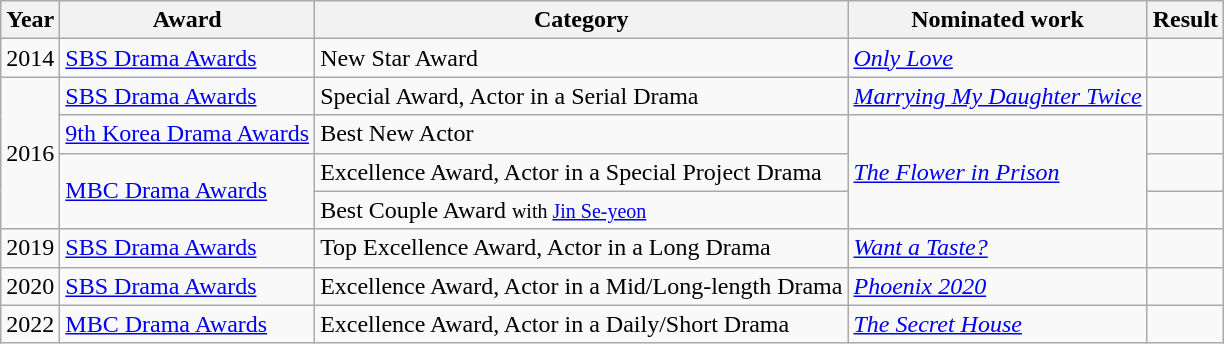<table class="wikitable">
<tr>
<th>Year</th>
<th>Award</th>
<th>Category</th>
<th>Nominated work</th>
<th>Result</th>
</tr>
<tr>
<td>2014</td>
<td><a href='#'>SBS Drama Awards</a></td>
<td>New Star Award</td>
<td><em><a href='#'>Only Love</a></em></td>
<td></td>
</tr>
<tr>
<td rowspan=4>2016</td>
<td><a href='#'>SBS Drama Awards</a></td>
<td>Special Award, Actor in a Serial Drama</td>
<td><em><a href='#'>Marrying My Daughter Twice</a></em></td>
<td></td>
</tr>
<tr>
<td><a href='#'>9th Korea Drama Awards</a></td>
<td>Best New Actor</td>
<td rowspan=3><em><a href='#'>The Flower in Prison</a></em></td>
<td></td>
</tr>
<tr>
<td rowspan=2><a href='#'>MBC Drama Awards</a></td>
<td>Excellence Award, Actor in a Special Project Drama</td>
<td></td>
</tr>
<tr>
<td>Best Couple Award <small> with <a href='#'>Jin Se-yeon</a></small></td>
<td></td>
</tr>
<tr>
<td>2019</td>
<td><a href='#'>SBS Drama Awards</a></td>
<td>Top Excellence Award, Actor in a Long Drama</td>
<td><em><a href='#'>Want a Taste?</a></em></td>
<td></td>
</tr>
<tr>
<td>2020</td>
<td><a href='#'>SBS Drama Awards</a></td>
<td>Excellence Award, Actor in a Mid/Long-length Drama</td>
<td><em><a href='#'>Phoenix 2020</a></em></td>
<td></td>
</tr>
<tr>
<td>2022</td>
<td><a href='#'>MBC Drama Awards</a></td>
<td>Excellence Award, Actor in a Daily/Short Drama</td>
<td><em><a href='#'>The Secret House</a></em></td>
<td></td>
</tr>
</table>
